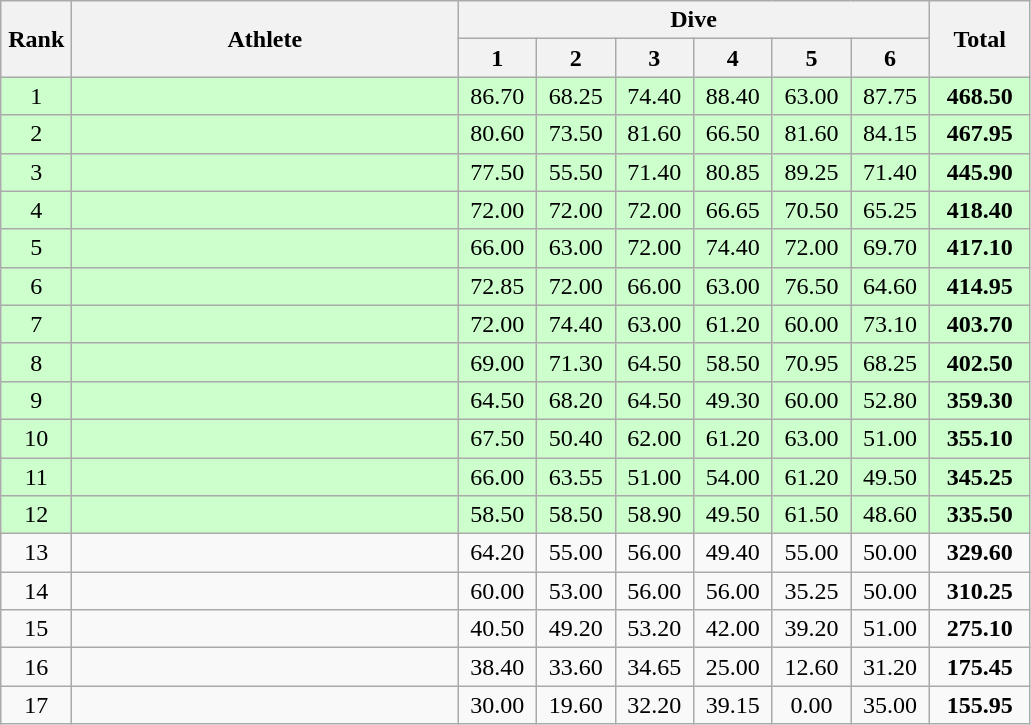<table class=wikitable style="text-align:center">
<tr>
<th rowspan="2" width=40>Rank</th>
<th rowspan="2" width=250>Athlete</th>
<th colspan="6">Dive</th>
<th rowspan="2" width=60>Total</th>
</tr>
<tr>
<th width=45>1</th>
<th width=45>2</th>
<th width=45>3</th>
<th width=45>4</th>
<th width=45>5</th>
<th width=45>6</th>
</tr>
<tr bgcolor="ccffcc">
<td>1</td>
<td align=left></td>
<td>86.70</td>
<td>68.25</td>
<td>74.40</td>
<td>88.40</td>
<td>63.00</td>
<td>87.75</td>
<td><strong>468.50</strong></td>
</tr>
<tr bgcolor="ccffcc">
<td>2</td>
<td align=left></td>
<td>80.60</td>
<td>73.50</td>
<td>81.60</td>
<td>66.50</td>
<td>81.60</td>
<td>84.15</td>
<td><strong>467.95</strong></td>
</tr>
<tr bgcolor="ccffcc">
<td>3</td>
<td align=left></td>
<td>77.50</td>
<td>55.50</td>
<td>71.40</td>
<td>80.85</td>
<td>89.25</td>
<td>71.40</td>
<td><strong>445.90</strong></td>
</tr>
<tr bgcolor="ccffcc">
<td>4</td>
<td align=left></td>
<td>72.00</td>
<td>72.00</td>
<td>72.00</td>
<td>66.65</td>
<td>70.50</td>
<td>65.25</td>
<td><strong>418.40</strong></td>
</tr>
<tr bgcolor="ccffcc">
<td>5</td>
<td align=left></td>
<td>66.00</td>
<td>63.00</td>
<td>72.00</td>
<td>74.40</td>
<td>72.00</td>
<td>69.70</td>
<td><strong>417.10</strong></td>
</tr>
<tr bgcolor="ccffcc">
<td>6</td>
<td align=left></td>
<td>72.85</td>
<td>72.00</td>
<td>66.00</td>
<td>63.00</td>
<td>76.50</td>
<td>64.60</td>
<td><strong>414.95</strong></td>
</tr>
<tr bgcolor="ccffcc">
<td>7</td>
<td align=left></td>
<td>72.00</td>
<td>74.40</td>
<td>63.00</td>
<td>61.20</td>
<td>60.00</td>
<td>73.10</td>
<td><strong>403.70</strong></td>
</tr>
<tr bgcolor="ccffcc">
<td>8</td>
<td align=left></td>
<td>69.00</td>
<td>71.30</td>
<td>64.50</td>
<td>58.50</td>
<td>70.95</td>
<td>68.25</td>
<td><strong>402.50</strong></td>
</tr>
<tr bgcolor="ccffcc">
<td>9</td>
<td align=left></td>
<td>64.50</td>
<td>68.20</td>
<td>64.50</td>
<td>49.30</td>
<td>60.00</td>
<td>52.80</td>
<td><strong>359.30</strong></td>
</tr>
<tr bgcolor="ccffcc">
<td>10</td>
<td align=left></td>
<td>67.50</td>
<td>50.40</td>
<td>62.00</td>
<td>61.20</td>
<td>63.00</td>
<td>51.00</td>
<td><strong>355.10</strong></td>
</tr>
<tr bgcolor="ccffcc">
<td>11</td>
<td align=left></td>
<td>66.00</td>
<td>63.55</td>
<td>51.00</td>
<td>54.00</td>
<td>61.20</td>
<td>49.50</td>
<td><strong>345.25</strong></td>
</tr>
<tr bgcolor="ccffcc">
<td>12</td>
<td align=left></td>
<td>58.50</td>
<td>58.50</td>
<td>58.90</td>
<td>49.50</td>
<td>61.50</td>
<td>48.60</td>
<td><strong>335.50</strong></td>
</tr>
<tr>
<td>13</td>
<td align=left></td>
<td>64.20</td>
<td>55.00</td>
<td>56.00</td>
<td>49.40</td>
<td>55.00</td>
<td>50.00</td>
<td><strong>329.60</strong></td>
</tr>
<tr>
<td>14</td>
<td align=left></td>
<td>60.00</td>
<td>53.00</td>
<td>56.00</td>
<td>56.00</td>
<td>35.25</td>
<td>50.00</td>
<td><strong>310.25</strong></td>
</tr>
<tr>
<td>15</td>
<td align=left></td>
<td>40.50</td>
<td>49.20</td>
<td>53.20</td>
<td>42.00</td>
<td>39.20</td>
<td>51.00</td>
<td><strong>275.10</strong></td>
</tr>
<tr>
<td>16</td>
<td align=left></td>
<td>38.40</td>
<td>33.60</td>
<td>34.65</td>
<td>25.00</td>
<td>12.60</td>
<td>31.20</td>
<td><strong>175.45</strong></td>
</tr>
<tr>
<td>17</td>
<td align=left></td>
<td>30.00</td>
<td>19.60</td>
<td>32.20</td>
<td>39.15</td>
<td>0.00</td>
<td>35.00</td>
<td><strong>155.95</strong></td>
</tr>
</table>
